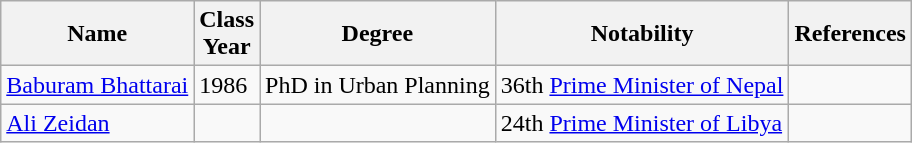<table class="wikitable sortable">
<tr>
<th>Name</th>
<th>Class<br>Year</th>
<th>Degree</th>
<th class="unsortable">Notability</th>
<th class="unsortable">References</th>
</tr>
<tr>
<td><a href='#'>Baburam Bhattarai</a></td>
<td>1986</td>
<td>PhD in Urban Planning</td>
<td>36th <a href='#'>Prime Minister of Nepal</a></td>
<td></td>
</tr>
<tr>
<td><a href='#'>Ali Zeidan</a></td>
<td></td>
<td></td>
<td>24th <a href='#'>Prime Minister of Libya</a></td>
<td></td>
</tr>
</table>
